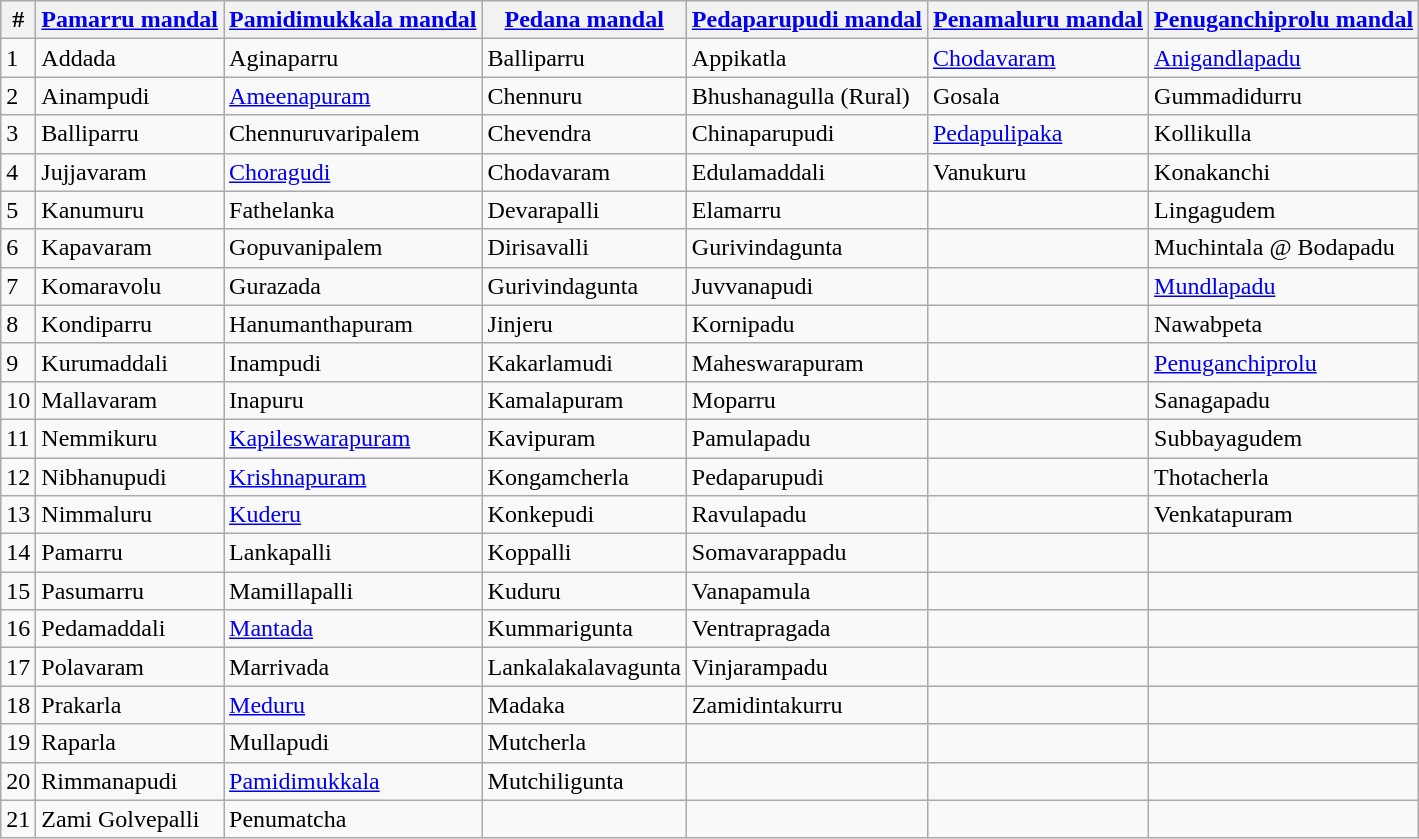<table class="wikitable">
<tr>
<th>#</th>
<th><a href='#'>Pamarru mandal</a></th>
<th><a href='#'>Pamidimukkala mandal</a></th>
<th><a href='#'>Pedana mandal</a></th>
<th><a href='#'>Pedaparupudi mandal</a></th>
<th><a href='#'>Penamaluru mandal</a></th>
<th><a href='#'>Penuganchiprolu mandal</a></th>
</tr>
<tr>
<td>1</td>
<td>Addada</td>
<td>Aginaparru</td>
<td>Balliparru</td>
<td>Appikatla</td>
<td><a href='#'>Chodavaram</a></td>
<td><a href='#'>Anigandlapadu</a></td>
</tr>
<tr>
<td>2</td>
<td>Ainampudi</td>
<td><a href='#'>Ameenapuram</a></td>
<td>Chennuru</td>
<td>Bhushanagulla (Rural)</td>
<td>Gosala</td>
<td>Gummadidurru</td>
</tr>
<tr>
<td>3</td>
<td>Balliparru</td>
<td>Chennuruvaripalem</td>
<td>Chevendra</td>
<td>Chinaparupudi</td>
<td><a href='#'>Pedapulipaka</a></td>
<td>Kollikulla</td>
</tr>
<tr>
<td>4</td>
<td>Jujjavaram</td>
<td><a href='#'>Choragudi</a></td>
<td>Chodavaram</td>
<td>Edulamaddali</td>
<td>Vanukuru</td>
<td>Konakanchi</td>
</tr>
<tr>
<td>5</td>
<td>Kanumuru</td>
<td>Fathelanka</td>
<td>Devarapalli</td>
<td>Elamarru</td>
<td></td>
<td>Lingagudem</td>
</tr>
<tr>
<td>6</td>
<td>Kapavaram</td>
<td>Gopuvanipalem</td>
<td>Dirisavalli</td>
<td>Gurivindagunta</td>
<td></td>
<td>Muchintala @ Bodapadu</td>
</tr>
<tr>
<td>7</td>
<td>Komaravolu</td>
<td>Gurazada</td>
<td>Gurivindagunta</td>
<td>Juvvanapudi</td>
<td></td>
<td><a href='#'>Mundlapadu</a></td>
</tr>
<tr>
<td>8</td>
<td>Kondiparru</td>
<td>Hanumanthapuram</td>
<td>Jinjeru</td>
<td>Kornipadu</td>
<td></td>
<td>Nawabpeta</td>
</tr>
<tr>
<td>9</td>
<td>Kurumaddali</td>
<td>Inampudi</td>
<td>Kakarlamudi</td>
<td>Maheswarapuram</td>
<td></td>
<td><a href='#'>Penuganchiprolu</a></td>
</tr>
<tr>
<td>10</td>
<td>Mallavaram</td>
<td>Inapuru</td>
<td>Kamalapuram</td>
<td>Moparru</td>
<td></td>
<td>Sanagapadu</td>
</tr>
<tr>
<td>11</td>
<td>Nemmikuru</td>
<td><a href='#'>Kapileswarapuram</a></td>
<td>Kavipuram</td>
<td>Pamulapadu</td>
<td></td>
<td>Subbayagudem</td>
</tr>
<tr>
<td>12</td>
<td>Nibhanupudi</td>
<td><a href='#'>Krishnapuram</a></td>
<td>Kongamcherla</td>
<td>Pedaparupudi</td>
<td></td>
<td>Thotacherla</td>
</tr>
<tr>
<td>13</td>
<td>Nimmaluru</td>
<td><a href='#'>Kuderu</a></td>
<td>Konkepudi</td>
<td>Ravulapadu</td>
<td></td>
<td>Venkatapuram</td>
</tr>
<tr>
<td>14</td>
<td>Pamarru</td>
<td>Lankapalli</td>
<td>Koppalli</td>
<td>Somavarappadu</td>
<td></td>
<td></td>
</tr>
<tr>
<td>15</td>
<td>Pasumarru</td>
<td>Mamillapalli</td>
<td>Kuduru</td>
<td>Vanapamula</td>
<td></td>
<td></td>
</tr>
<tr>
<td>16</td>
<td>Pedamaddali</td>
<td><a href='#'>Mantada</a></td>
<td>Kummarigunta</td>
<td>Ventrapragada</td>
<td></td>
<td></td>
</tr>
<tr>
<td>17</td>
<td>Polavaram</td>
<td>Marrivada</td>
<td>Lankalakalavagunta</td>
<td>Vinjarampadu</td>
<td></td>
<td></td>
</tr>
<tr>
<td>18</td>
<td>Prakarla</td>
<td><a href='#'>Meduru</a></td>
<td>Madaka</td>
<td>Zamidintakurru</td>
<td></td>
<td></td>
</tr>
<tr>
<td>19</td>
<td>Raparla</td>
<td>Mullapudi</td>
<td>Mutcherla</td>
<td></td>
<td></td>
<td></td>
</tr>
<tr>
<td>20</td>
<td>Rimmanapudi</td>
<td><a href='#'>Pamidimukkala</a></td>
<td>Mutchiligunta</td>
<td></td>
<td></td>
<td></td>
</tr>
<tr>
<td>21</td>
<td>Zami Golvepalli</td>
<td>Penumatcha</td>
<td></td>
<td></td>
<td></td>
<td></td>
</tr>
</table>
